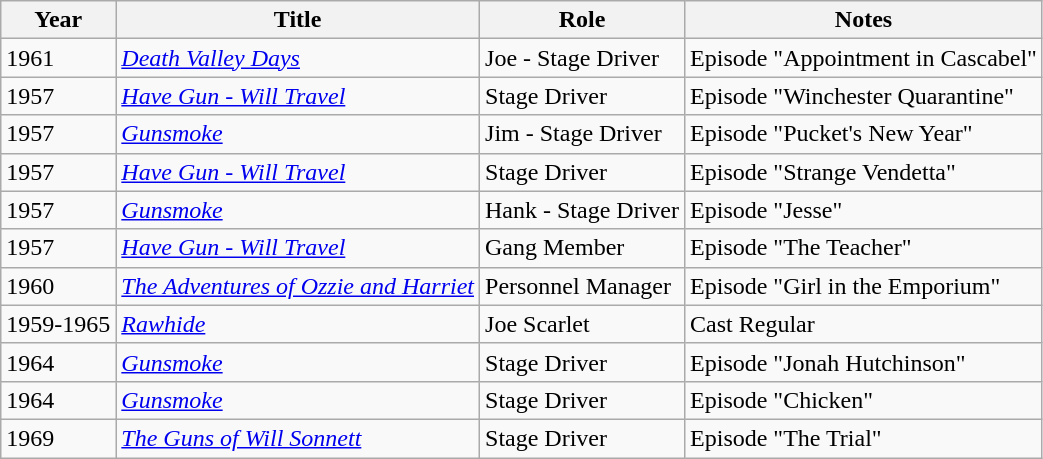<table class="wikitable plainrowheaders sortable">
<tr>
<th scope="col">Year</th>
<th scope="col">Title</th>
<th scope="col">Role</th>
<th scope="col" class="unsortable">Notes</th>
</tr>
<tr>
<td>1961</td>
<td><em><a href='#'>Death Valley Days</a></em></td>
<td>Joe - Stage Driver</td>
<td>Episode "Appointment in Cascabel"</td>
</tr>
<tr>
<td>1957</td>
<td><em><a href='#'>Have Gun - Will Travel</a></em></td>
<td>Stage Driver</td>
<td>Episode "Winchester Quarantine"</td>
</tr>
<tr>
<td>1957</td>
<td><em><a href='#'>Gunsmoke</a></em></td>
<td>Jim - Stage Driver</td>
<td>Episode "Pucket's New Year"</td>
</tr>
<tr>
<td>1957</td>
<td><em><a href='#'>Have Gun - Will Travel</a></em></td>
<td>Stage Driver</td>
<td>Episode "Strange Vendetta"</td>
</tr>
<tr>
<td>1957</td>
<td><em><a href='#'>Gunsmoke</a></em></td>
<td>Hank - Stage Driver</td>
<td>Episode "Jesse"</td>
</tr>
<tr>
<td>1957</td>
<td><em><a href='#'>Have Gun - Will Travel</a></em></td>
<td>Gang Member</td>
<td>Episode "The Teacher"</td>
</tr>
<tr>
<td>1960</td>
<td><em><a href='#'>The Adventures of Ozzie and Harriet </a></em></td>
<td>Personnel Manager</td>
<td>Episode "Girl in the Emporium"</td>
</tr>
<tr>
<td>1959-1965</td>
<td><em><a href='#'>Rawhide</a></em></td>
<td>Joe Scarlet</td>
<td>Cast Regular</td>
</tr>
<tr>
<td>1964</td>
<td><em><a href='#'>Gunsmoke</a></em></td>
<td>Stage Driver</td>
<td>Episode "Jonah Hutchinson"</td>
</tr>
<tr>
<td>1964</td>
<td><em><a href='#'>Gunsmoke</a></em></td>
<td>Stage Driver</td>
<td>Episode "Chicken"</td>
</tr>
<tr>
<td>1969</td>
<td><em><a href='#'>The Guns of Will Sonnett</a></em></td>
<td>Stage Driver</td>
<td>Episode "The Trial"</td>
</tr>
</table>
